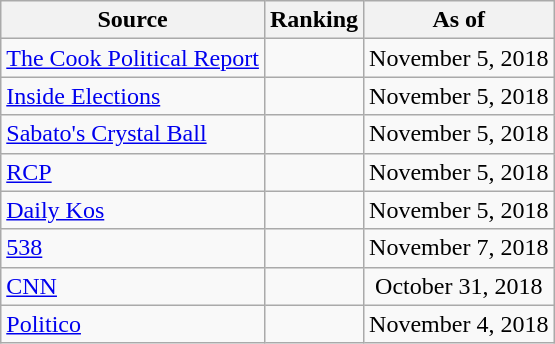<table class="wikitable" style="text-align:center">
<tr>
<th>Source</th>
<th>Ranking</th>
<th>As of</th>
</tr>
<tr>
<td align=left><a href='#'>The Cook Political Report</a></td>
<td></td>
<td>November 5, 2018</td>
</tr>
<tr>
<td align=left><a href='#'>Inside Elections</a></td>
<td></td>
<td>November 5, 2018</td>
</tr>
<tr>
<td align=left><a href='#'>Sabato's Crystal Ball</a></td>
<td></td>
<td>November 5, 2018</td>
</tr>
<tr>
<td align="left"><a href='#'>RCP</a></td>
<td></td>
<td>November 5, 2018</td>
</tr>
<tr>
<td align="left"><a href='#'>Daily Kos</a></td>
<td></td>
<td>November 5, 2018</td>
</tr>
<tr>
<td align="left"><a href='#'>538</a></td>
<td></td>
<td>November 7, 2018</td>
</tr>
<tr>
<td align="left"><a href='#'>CNN</a></td>
<td></td>
<td>October 31, 2018</td>
</tr>
<tr>
<td align="left"><a href='#'>Politico</a></td>
<td></td>
<td>November 4, 2018</td>
</tr>
</table>
